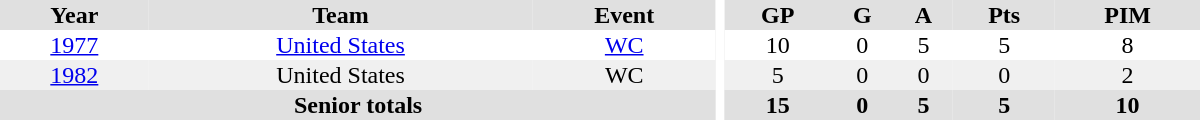<table border="0" cellpadding="1" cellspacing="0" style="text-align:center; width:50em">
<tr bgcolor="#e0e0e0">
<th>Year</th>
<th>Team</th>
<th>Event</th>
<th rowspan="99" bgcolor="#ffffff"></th>
<th>GP</th>
<th>G</th>
<th>A</th>
<th>Pts</th>
<th>PIM</th>
</tr>
<tr>
<td><a href='#'>1977</a></td>
<td><a href='#'>United States</a></td>
<td><a href='#'>WC</a></td>
<td>10</td>
<td>0</td>
<td>5</td>
<td>5</td>
<td>8</td>
</tr>
<tr bgcolor="#f0f0f0">
<td><a href='#'>1982</a></td>
<td>United States</td>
<td>WC</td>
<td>5</td>
<td>0</td>
<td>0</td>
<td>0</td>
<td>2</td>
</tr>
<tr bgcolor="#e0e0e0">
<th colspan="3">Senior totals</th>
<th>15</th>
<th>0</th>
<th>5</th>
<th>5</th>
<th>10</th>
</tr>
</table>
